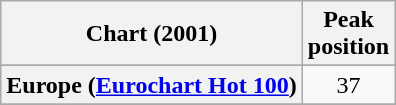<table class="wikitable sortable plainrowheaders" style="text-align:center">
<tr>
<th>Chart (2001)</th>
<th>Peak<br>position</th>
</tr>
<tr>
</tr>
<tr>
</tr>
<tr>
</tr>
<tr>
<th scope="row">Europe (<a href='#'>Eurochart Hot 100</a>)</th>
<td>37</td>
</tr>
<tr>
</tr>
<tr>
</tr>
<tr>
</tr>
<tr>
</tr>
<tr>
</tr>
<tr>
</tr>
<tr>
</tr>
</table>
